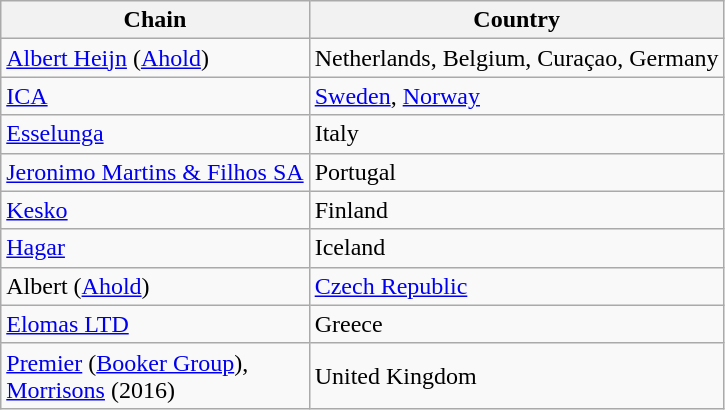<table class="wikitable">
<tr>
<th>Chain</th>
<th>Country</th>
</tr>
<tr>
<td><a href='#'>Albert Heijn</a> (<a href='#'>Ahold</a>)</td>
<td>Netherlands, Belgium, Curaçao, Germany</td>
</tr>
<tr>
<td><a href='#'>ICA</a></td>
<td><a href='#'>Sweden</a>, <a href='#'>Norway</a></td>
</tr>
<tr>
<td><a href='#'>Esselunga</a></td>
<td>Italy</td>
</tr>
<tr>
<td><a href='#'>Jeronimo Martins & Filhos SA</a></td>
<td>Portugal</td>
</tr>
<tr>
<td><a href='#'>Kesko</a></td>
<td>Finland</td>
</tr>
<tr>
<td><a href='#'>Hagar</a></td>
<td>Iceland</td>
</tr>
<tr>
<td>Albert (<a href='#'>Ahold</a>)</td>
<td><a href='#'>Czech Republic</a></td>
</tr>
<tr>
<td><a href='#'>Elomas LTD</a></td>
<td>Greece</td>
</tr>
<tr>
<td><a href='#'>Premier</a> (<a href='#'>Booker Group</a>),<br><a href='#'>Morrisons</a> (2016)</td>
<td>United Kingdom</td>
</tr>
</table>
